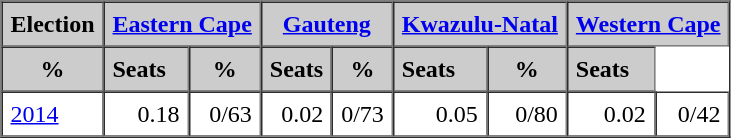<table border="1" cellspacing="0" cellpadding="5">
<tr ---- bgcolor="#cccccc">
<th rowspan="2">Election</th>
<th colspan="2"><a href='#'>Eastern Cape</a></th>
<th colspan="2"><a href='#'>Gauteng</a></th>
<th colspan="2"><a href='#'>Kwazulu-Natal</a></th>
<th colspan="2"><a href='#'>Western Cape</a></th>
</tr>
<tr>
</tr>
<tr ---- bgcolor="#cccccc">
<td align="center"><strong>%</strong></td>
<td><strong>Seats</strong></td>
<td align="center"><strong>%</strong></td>
<td><strong>Seats</strong></td>
<td align="center"><strong>%</strong></td>
<td><strong>Seats</strong></td>
<td align="center"><strong>%</strong></td>
<td><strong>Seats</strong></td>
</tr>
<tr>
<td><a href='#'>2014</a></td>
<td align="right">0.18</td>
<td align="right">0/63</td>
<td align="right">0.02</td>
<td align="right">0/73</td>
<td align="right">0.05</td>
<td align="right">0/80</td>
<td align="right">0.02</td>
<td align="right">0/42</td>
</tr>
<tr>
</tr>
</table>
